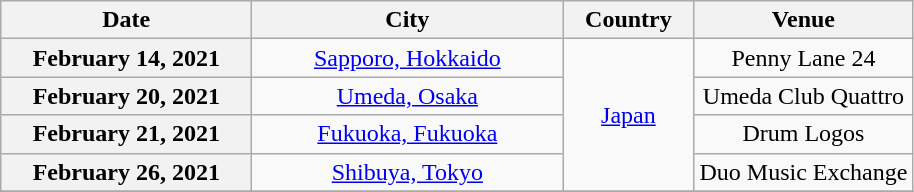<table class="wikitable plainrowheaders" style="text-align:center;">
<tr>
<th scope="col" style="width:10em;">Date</th>
<th scope="col" style="width:12.5em;">City</th>
<th scope="col" style="width:5em;">Country</th>
<th scope="col">Venue</th>
</tr>
<tr>
<th scope="row" style="text-align:center;">February 14, 2021</th>
<td><a href='#'>Sapporo, Hokkaido</a></td>
<td rowspan="4"><a href='#'>Japan</a></td>
<td>Penny Lane 24</td>
</tr>
<tr>
<th scope="row" style="text-align:center;">February 20, 2021</th>
<td><a href='#'>Umeda, Osaka</a></td>
<td>Umeda Club Quattro</td>
</tr>
<tr>
<th scope="row" style="text-align:center;">February 21, 2021</th>
<td><a href='#'>Fukuoka, Fukuoka</a></td>
<td>Drum Logos</td>
</tr>
<tr>
<th scope="row" style="text-align:center;">February 26, 2021</th>
<td><a href='#'>Shibuya, Tokyo</a></td>
<td>Duo Music Exchange</td>
</tr>
<tr>
</tr>
</table>
